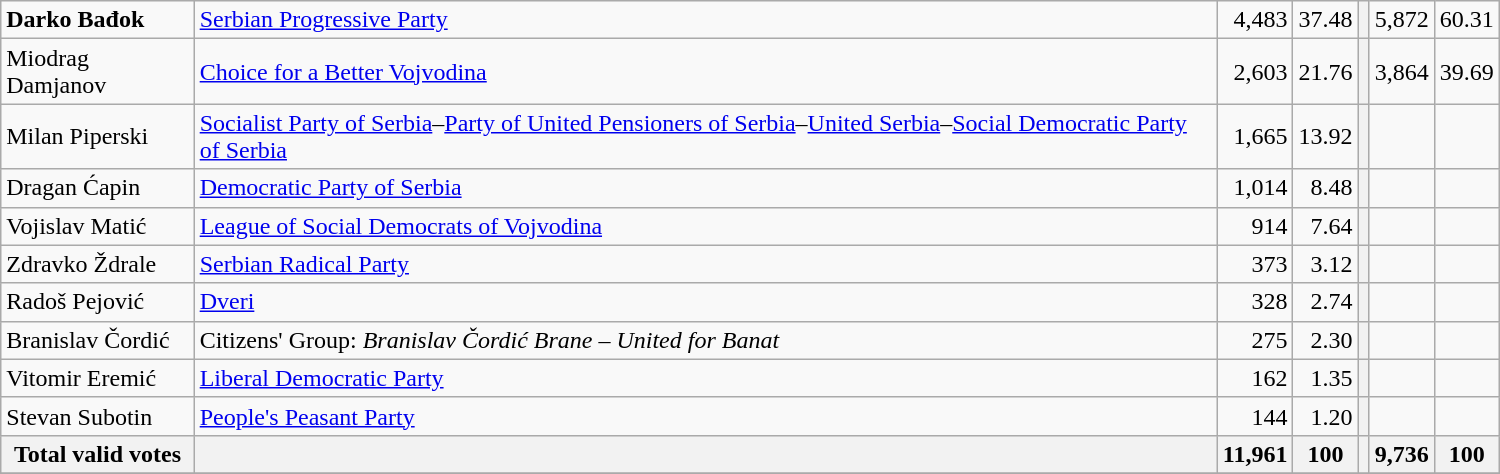<table style="width:1000px;" class="wikitable">
<tr>
<td align="left"><strong>Darko Bađok</strong></td>
<td align="left"><a href='#'>Serbian Progressive Party</a></td>
<td align="right">4,483</td>
<td align="right">37.48</td>
<th align="left"></th>
<td align="right">5,872</td>
<td align="right">60.31</td>
</tr>
<tr>
<td align="left">Miodrag Damjanov</td>
<td align="left"><a href='#'>Choice for a Better Vojvodina</a></td>
<td align="right">2,603</td>
<td align="right">21.76</td>
<th align="left"></th>
<td align="right">3,864</td>
<td align="right">39.69</td>
</tr>
<tr>
<td align="left">Milan Piperski</td>
<td align="left"><a href='#'>Socialist Party of Serbia</a>–<a href='#'>Party of United Pensioners of Serbia</a>–<a href='#'>United Serbia</a>–<a href='#'>Social Democratic Party of Serbia</a></td>
<td align="right">1,665</td>
<td align="right">13.92</td>
<th align="left"></th>
<td align="right"></td>
<td align="right"></td>
</tr>
<tr>
<td align="left">Dragan Ćapin</td>
<td align="left"><a href='#'>Democratic Party of Serbia</a></td>
<td align="right">1,014</td>
<td align="right">8.48</td>
<th align="left"></th>
<td align="right"></td>
<td align="right"></td>
</tr>
<tr>
<td align="left">Vojislav Matić</td>
<td align="left"><a href='#'>League of Social Democrats of Vojvodina</a></td>
<td align="right">914</td>
<td align="right">7.64</td>
<th align="left"></th>
<td align="right"></td>
<td align="right"></td>
</tr>
<tr>
<td align="left">Zdravko Ždrale</td>
<td align="left"><a href='#'>Serbian Radical Party</a></td>
<td align="right">373</td>
<td align="right">3.12</td>
<th align="left"></th>
<td align="right"></td>
<td align="right"></td>
</tr>
<tr>
<td align="left">Radoš Pejović</td>
<td align="left"><a href='#'>Dveri</a></td>
<td align="right">328</td>
<td align="right">2.74</td>
<th align="left"></th>
<td align="right"></td>
<td align="right"></td>
</tr>
<tr>
<td align="left">Branislav Čordić</td>
<td align="left">Citizens' Group: <em>Branislav Čordić Brane – United for Banat</em></td>
<td align="right">275</td>
<td align="right">2.30</td>
<th align="left"></th>
<td align="right"></td>
<td align="right"></td>
</tr>
<tr>
<td align="left">Vitomir Eremić</td>
<td align="left"><a href='#'>Liberal Democratic Party</a></td>
<td align="right">162</td>
<td align="right">1.35</td>
<th align="left"></th>
<td align="right"></td>
<td align="right"></td>
</tr>
<tr>
<td align="left">Stevan Subotin</td>
<td align="left"><a href='#'>People's Peasant Party</a></td>
<td align="right">144</td>
<td align="right">1.20</td>
<th align="left"></th>
<td align="right"></td>
<td align="right"></td>
</tr>
<tr>
<th align="left">Total valid votes</th>
<th align="left"></th>
<th align="right">11,961</th>
<th align="right">100</th>
<th align="left"></th>
<th align="right">9,736</th>
<th align="right">100</th>
</tr>
<tr>
</tr>
</table>
